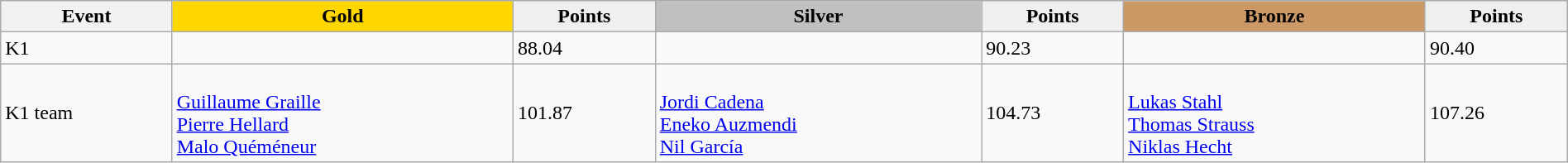<table class="wikitable" width=100%>
<tr>
<th>Event</th>
<td align=center bgcolor="gold"><strong>Gold</strong></td>
<td align=center bgcolor="EFEFEF"><strong>Points</strong></td>
<td align=center bgcolor="silver"><strong>Silver</strong></td>
<td align=center bgcolor="EFEFEF"><strong>Points</strong></td>
<td align=center bgcolor="CC9966"><strong>Bronze</strong></td>
<td align=center bgcolor="EFEFEF"><strong>Points</strong></td>
</tr>
<tr>
<td>K1</td>
<td></td>
<td>88.04</td>
<td></td>
<td>90.23</td>
<td></td>
<td>90.40</td>
</tr>
<tr>
<td>K1 team</td>
<td><br><a href='#'>Guillaume Graille</a><br><a href='#'>Pierre Hellard</a><br><a href='#'>Malo Quéméneur</a></td>
<td>101.87</td>
<td><br><a href='#'>Jordi Cadena</a><br><a href='#'>Eneko Auzmendi</a><br><a href='#'>Nil García</a></td>
<td>104.73</td>
<td><br><a href='#'>Lukas Stahl</a><br><a href='#'>Thomas Strauss</a><br><a href='#'>Niklas Hecht</a></td>
<td>107.26</td>
</tr>
</table>
